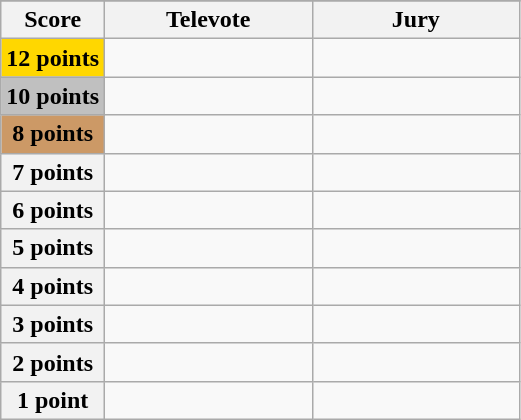<table class="wikitable">
<tr>
</tr>
<tr>
<th scope="col" width="20%">Score</th>
<th scope="col" width="40%">Televote</th>
<th scope="col" width="40%">Jury</th>
</tr>
<tr>
<th scope="row" style="background:gold">12 points</th>
<td></td>
<td></td>
</tr>
<tr>
<th scope="row" style="background:silver">10 points</th>
<td></td>
<td></td>
</tr>
<tr>
<th scope="row" style="background:#CC9966">8 points</th>
<td></td>
<td></td>
</tr>
<tr>
<th scope="row">7 points</th>
<td></td>
<td></td>
</tr>
<tr>
<th scope="row">6 points</th>
<td></td>
<td></td>
</tr>
<tr>
<th scope="row">5 points</th>
<td></td>
<td></td>
</tr>
<tr>
<th scope="row">4 points</th>
<td></td>
<td></td>
</tr>
<tr>
<th scope="row">3 points</th>
<td></td>
<td></td>
</tr>
<tr>
<th scope="row">2 points</th>
<td></td>
<td></td>
</tr>
<tr>
<th scope="row">1 point</th>
<td></td>
<td></td>
</tr>
</table>
